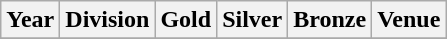<table class="wikitable sortable" style="text-align: left;">
<tr>
<th>Year</th>
<th>Division</th>
<th> Gold</th>
<th> Silver</th>
<th> Bronze</th>
<th>Venue</th>
</tr>
<tr>
</tr>
</table>
